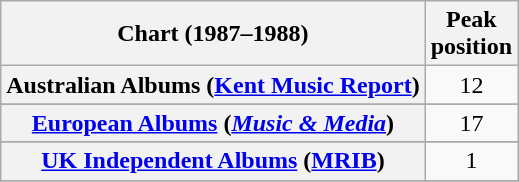<table class="wikitable sortable plainrowheaders" style="text-align:center">
<tr>
<th scope="col">Chart (1987–1988)</th>
<th scope="col">Peak<br>position</th>
</tr>
<tr>
<th scope="row">Australian Albums (<a href='#'>Kent Music Report</a>)</th>
<td>12</td>
</tr>
<tr>
</tr>
<tr>
</tr>
<tr>
<th scope="row"><a href='#'>European Albums</a> (<em><a href='#'>Music & Media</a></em>)</th>
<td>17</td>
</tr>
<tr>
</tr>
<tr>
</tr>
<tr>
</tr>
<tr>
</tr>
<tr>
</tr>
<tr>
<th scope="row"><a href='#'>UK Independent Albums</a> (<a href='#'>MRIB</a>)</th>
<td>1</td>
</tr>
<tr>
</tr>
</table>
